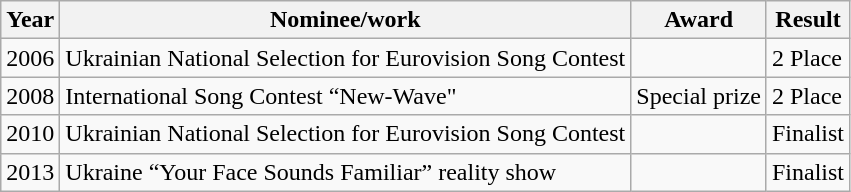<table class="wikitable">
<tr>
<th>Year</th>
<th>Nominee/work</th>
<th>Award</th>
<th>Result</th>
</tr>
<tr>
<td>2006</td>
<td>Ukrainian National Selection for Eurovision Song Contest</td>
<td></td>
<td>2 Place</td>
</tr>
<tr>
<td>2008</td>
<td>International Song Contest “New-Wave"</td>
<td>Special prize</td>
<td>2 Place</td>
</tr>
<tr>
<td>2010</td>
<td>Ukrainian National Selection for Eurovision Song Contest</td>
<td></td>
<td>Finalist</td>
</tr>
<tr>
<td>2013</td>
<td>Ukraine “Your Face Sounds Familiar” reality show</td>
<td></td>
<td>Finalist</td>
</tr>
</table>
